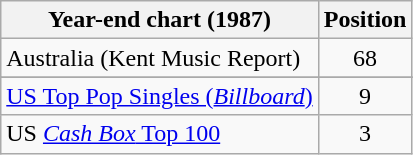<table class="wikitable">
<tr>
<th>Year-end chart (1987)</th>
<th>Position</th>
</tr>
<tr>
<td align="left">Australia (Kent Music Report)</td>
<td align="center">68</td>
</tr>
<tr>
</tr>
<tr>
<td><a href='#'>US Top Pop Singles (<em>Billboard</em>)</a></td>
<td style="text-align:center;">9</td>
</tr>
<tr>
<td>US <a href='#'><em>Cash Box</em> Top 100</a></td>
<td style="text-align:center;">3</td>
</tr>
</table>
